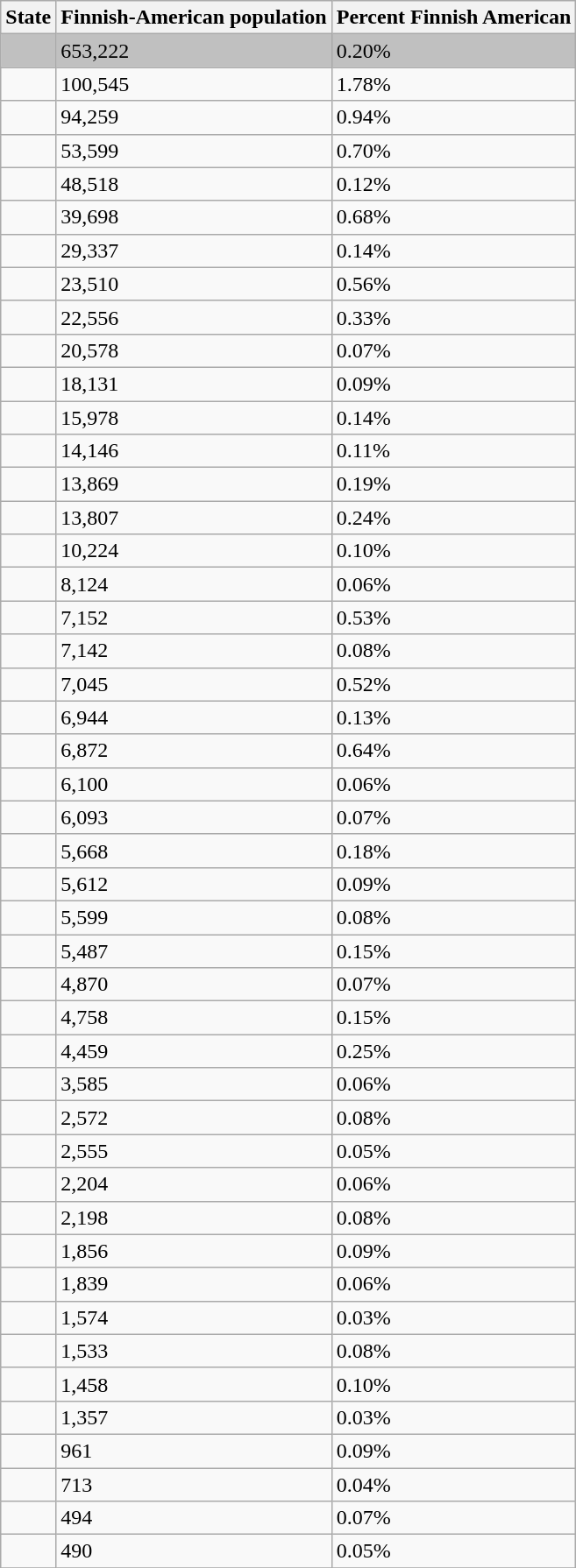<table class="wikitable sortable">
<tr>
<th>State<br></th>
<th>Finnish-American population<br></th>
<th>Percent Finnish American<br></th>
</tr>
<tr>
<td style="background:silver"></td>
<td style="background:silver">653,222</td>
<td style="background:silver">0.20%</td>
</tr>
<tr>
<td></td>
<td>100,545</td>
<td>1.78%</td>
</tr>
<tr>
<td></td>
<td>94,259</td>
<td>0.94%</td>
</tr>
<tr>
<td></td>
<td>53,599</td>
<td>0.70%</td>
</tr>
<tr>
<td></td>
<td>48,518</td>
<td>0.12%</td>
</tr>
<tr>
<td></td>
<td>39,698</td>
<td>0.68%</td>
</tr>
<tr>
<td></td>
<td>29,337</td>
<td>0.14%</td>
</tr>
<tr>
<td></td>
<td>23,510</td>
<td>0.56%</td>
</tr>
<tr>
<td></td>
<td>22,556</td>
<td>0.33%</td>
</tr>
<tr>
<td></td>
<td>20,578</td>
<td>0.07%</td>
</tr>
<tr>
<td></td>
<td>18,131</td>
<td>0.09%</td>
</tr>
<tr>
<td></td>
<td>15,978</td>
<td>0.14%</td>
</tr>
<tr>
<td></td>
<td>14,146</td>
<td>0.11%</td>
</tr>
<tr>
<td></td>
<td>13,869</td>
<td>0.19%</td>
</tr>
<tr>
<td></td>
<td>13,807</td>
<td>0.24%</td>
</tr>
<tr>
<td></td>
<td>10,224</td>
<td>0.10%</td>
</tr>
<tr>
<td></td>
<td>8,124</td>
<td>0.06%</td>
</tr>
<tr>
<td></td>
<td>7,152</td>
<td>0.53%</td>
</tr>
<tr>
<td></td>
<td>7,142</td>
<td>0.08%</td>
</tr>
<tr>
<td></td>
<td>7,045</td>
<td>0.52%</td>
</tr>
<tr>
<td></td>
<td>6,944</td>
<td>0.13%</td>
</tr>
<tr>
<td></td>
<td>6,872</td>
<td>0.64%</td>
</tr>
<tr>
<td></td>
<td>6,100</td>
<td>0.06%</td>
</tr>
<tr>
<td></td>
<td>6,093</td>
<td>0.07%</td>
</tr>
<tr>
<td></td>
<td>5,668</td>
<td>0.18%</td>
</tr>
<tr>
<td></td>
<td>5,612</td>
<td>0.09%</td>
</tr>
<tr>
<td></td>
<td>5,599</td>
<td>0.08%</td>
</tr>
<tr>
<td></td>
<td>5,487</td>
<td>0.15%</td>
</tr>
<tr>
<td></td>
<td>4,870</td>
<td>0.07%</td>
</tr>
<tr>
<td></td>
<td>4,758</td>
<td>0.15%</td>
</tr>
<tr>
<td></td>
<td>4,459</td>
<td>0.25%</td>
</tr>
<tr>
<td></td>
<td>3,585</td>
<td>0.06%</td>
</tr>
<tr>
<td></td>
<td>2,572</td>
<td>0.08%</td>
</tr>
<tr>
<td></td>
<td>2,555</td>
<td>0.05%</td>
</tr>
<tr>
<td></td>
<td>2,204</td>
<td>0.06%</td>
</tr>
<tr>
<td></td>
<td>2,198</td>
<td>0.08%</td>
</tr>
<tr>
<td></td>
<td>1,856</td>
<td>0.09%</td>
</tr>
<tr>
<td></td>
<td>1,839</td>
<td>0.06%</td>
</tr>
<tr>
<td></td>
<td>1,574</td>
<td>0.03%</td>
</tr>
<tr>
<td></td>
<td>1,533</td>
<td>0.08%</td>
</tr>
<tr>
<td></td>
<td>1,458</td>
<td>0.10%</td>
</tr>
<tr>
<td></td>
<td>1,357</td>
<td>0.03%</td>
</tr>
<tr>
<td></td>
<td>961</td>
<td>0.09%</td>
</tr>
<tr>
<td></td>
<td>713</td>
<td>0.04%</td>
</tr>
<tr>
<td></td>
<td>494</td>
<td>0.07%</td>
</tr>
<tr>
<td></td>
<td>490</td>
<td>0.05%</td>
</tr>
<tr>
</tr>
</table>
